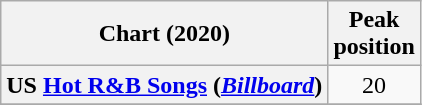<table class="wikitable sortable plainrowheaders" style="text-align:center">
<tr>
<th scope="col">Chart (2020)</th>
<th scope="col">Peak<br>position</th>
</tr>
<tr>
<th scope="row">US <a href='#'>Hot R&B Songs</a> (<em><a href='#'>Billboard</a></em>)</th>
<td>20</td>
</tr>
<tr>
</tr>
</table>
